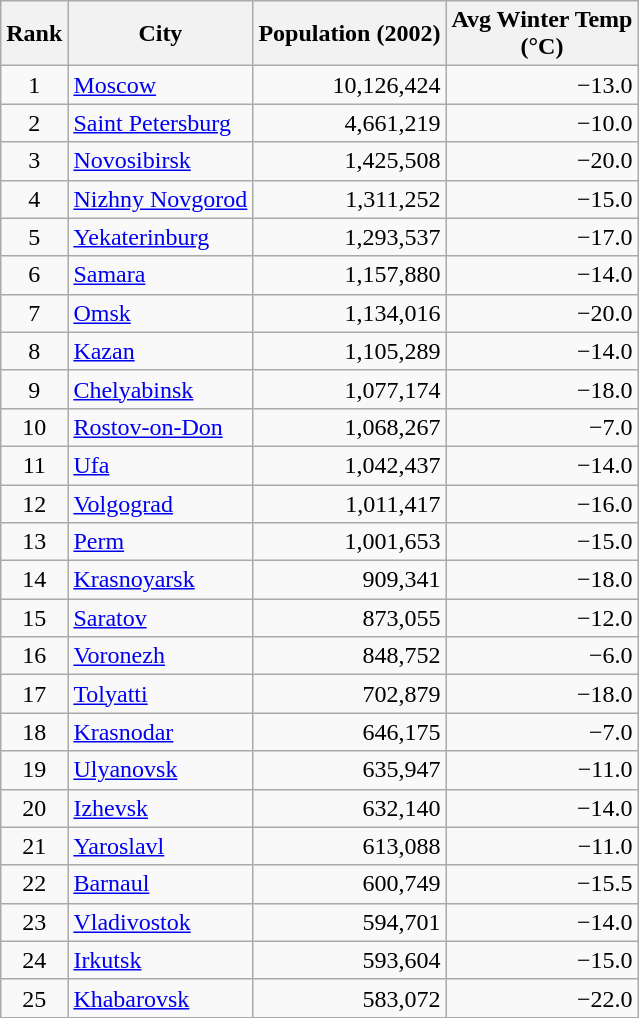<table class='wikitable sortable'>
<tr>
<th>Rank</th>
<th>City</th>
<th>Population (2002)</th>
<th data-sort-type="number">Avg Winter Temp<br>(°C)</th>
</tr>
<tr>
<td align="center">1</td>
<td><a href='#'>Moscow</a></td>
<td align="right">10,126,424</td>
<td align="right">−13.0 </td>
</tr>
<tr>
<td align="center">2</td>
<td><a href='#'>Saint Petersburg</a></td>
<td align="right">4,661,219</td>
<td align="right">−10.0 </td>
</tr>
<tr>
<td align="center">3</td>
<td><a href='#'>Novosibirsk</a></td>
<td align="right">1,425,508</td>
<td align="right">−20.0 </td>
</tr>
<tr>
<td align="center">4</td>
<td><a href='#'>Nizhny Novgorod</a></td>
<td align="right">1,311,252</td>
<td align="right">−15.0 </td>
</tr>
<tr>
<td align="center">5</td>
<td><a href='#'>Yekaterinburg</a></td>
<td align="right">1,293,537</td>
<td align="right">−17.0 </td>
</tr>
<tr>
<td align="center">6</td>
<td><a href='#'>Samara</a></td>
<td align="right">1,157,880</td>
<td align="right">−14.0 </td>
</tr>
<tr>
<td align="center">7</td>
<td><a href='#'>Omsk</a></td>
<td align="right">1,134,016</td>
<td align="right">−20.0 </td>
</tr>
<tr>
<td align="center">8</td>
<td><a href='#'>Kazan</a></td>
<td align="right">1,105,289</td>
<td align="right">−14.0 </td>
</tr>
<tr>
<td align="center">9</td>
<td><a href='#'>Chelyabinsk</a></td>
<td align="right">1,077,174</td>
<td align="right">−18.0 </td>
</tr>
<tr>
<td align="center">10</td>
<td><a href='#'>Rostov-on-Don</a></td>
<td align="right">1,068,267</td>
<td align="right">−7.0 </td>
</tr>
<tr>
<td align="center">11</td>
<td><a href='#'>Ufa</a></td>
<td align="right">1,042,437</td>
<td align="right">−14.0 </td>
</tr>
<tr>
<td align="center">12</td>
<td><a href='#'>Volgograd</a></td>
<td align="right">1,011,417</td>
<td align="right">−16.0 </td>
</tr>
<tr>
<td align="center">13</td>
<td><a href='#'>Perm</a></td>
<td align="right">1,001,653</td>
<td align="right">−15.0 </td>
</tr>
<tr>
<td align="center">14</td>
<td><a href='#'>Krasnoyarsk</a></td>
<td align="right">909,341</td>
<td align="right">−18.0 </td>
</tr>
<tr>
<td align="center">15</td>
<td><a href='#'>Saratov</a></td>
<td align="right">873,055</td>
<td align="right">−12.0 </td>
</tr>
<tr>
<td align="center">16</td>
<td><a href='#'>Voronezh</a></td>
<td align="right">848,752</td>
<td align="right">−6.0 </td>
</tr>
<tr>
<td align="center">17</td>
<td><a href='#'>Tolyatti</a></td>
<td align="right">702,879</td>
<td align="right">−18.0 </td>
</tr>
<tr>
<td align="center">18</td>
<td><a href='#'>Krasnodar</a></td>
<td align="right">646,175</td>
<td align="right">−7.0 </td>
</tr>
<tr>
<td align="center">19</td>
<td><a href='#'>Ulyanovsk</a></td>
<td align="right">635,947</td>
<td align="right">−11.0 </td>
</tr>
<tr>
<td align="center">20</td>
<td><a href='#'>Izhevsk</a></td>
<td align="right">632,140</td>
<td align="right">−14.0 </td>
</tr>
<tr>
<td align="center">21</td>
<td><a href='#'>Yaroslavl</a></td>
<td align="right">613,088</td>
<td align="right">−11.0 </td>
</tr>
<tr>
<td align="center">22</td>
<td><a href='#'>Barnaul</a></td>
<td align="right">600,749</td>
<td align="right">−15.5</td>
</tr>
<tr>
<td align="center">23</td>
<td><a href='#'>Vladivostok</a></td>
<td align="right">594,701</td>
<td align="right">−14.0 </td>
</tr>
<tr>
<td align="center">24</td>
<td><a href='#'>Irkutsk</a></td>
<td align="right">593,604</td>
<td align="right">−15.0 </td>
</tr>
<tr>
<td align="center">25</td>
<td><a href='#'>Khabarovsk</a></td>
<td align="right">583,072</td>
<td align="right">−22.0 </td>
</tr>
</table>
